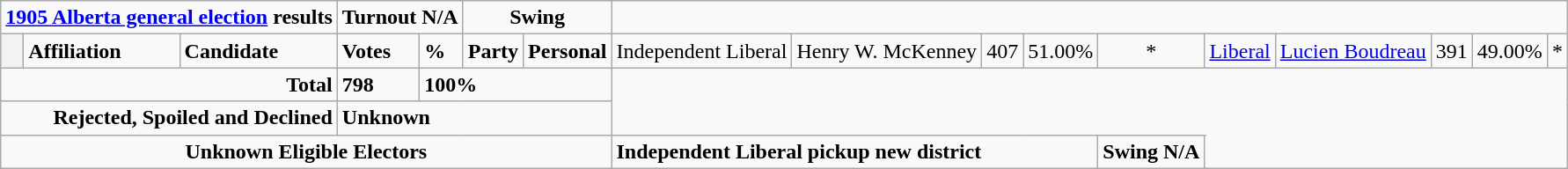<table class="wikitable">
<tr>
<td colspan="3" align=center><strong><a href='#'>1905 Alberta general election</a> results</strong></td>
<td colspan="2"><strong>Turnout N/A</strong></td>
<td colspan="2" align=center><strong>Swing</strong></td>
</tr>
<tr>
<th style="width: 10px;"></th>
<td><strong>Affiliation</strong></td>
<td><strong>Candidate</strong></td>
<td><strong>Votes</strong></td>
<td><strong>%</strong></td>
<td><strong>Party</strong></td>
<td><strong>Personal</strong><br></td>
<td>Independent Liberal</td>
<td>Henry W. McKenney</td>
<td>407</td>
<td>51.00%</td>
<td colspan=2 align=center>*<br></td>
<td><a href='#'>Liberal</a></td>
<td><a href='#'>Lucien Boudreau</a></td>
<td>391</td>
<td>49.00%</td>
<td colspan=2 align=center>*</td>
</tr>
<tr>
<td colspan="3" align="right"><strong>Total</strong></td>
<td><strong>798</strong></td>
<td colspan=3><strong>100%</strong></td>
</tr>
<tr>
<td colspan="3" align="right"><strong>Rejected, Spoiled and Declined</strong></td>
<td colspan="4"><strong>Unknown</strong></td>
</tr>
<tr>
<td align=center colspan=7><strong>Unknown Eligible Electors</strong><br></td>
<td colspan=4><strong>Independent Liberal pickup new district</strong></td>
<td colspan=2><strong>Swing N/A</strong></td>
</tr>
</table>
